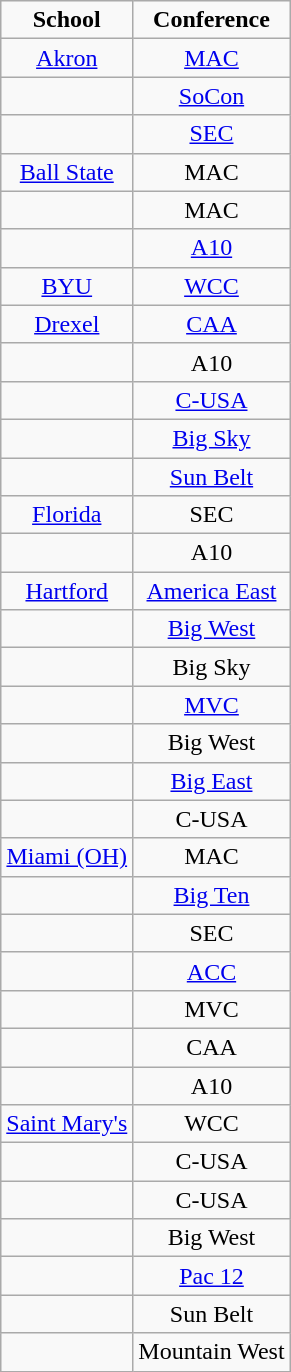<table class="wikitable sortable" style="text-align: center;">
<tr>
<td><strong>School</strong></td>
<td><strong>Conference</strong></td>
</tr>
<tr>
<td><a href='#'>Akron</a> </td>
<td><a href='#'>MAC</a></td>
</tr>
<tr>
<td></td>
<td><a href='#'>SoCon</a></td>
</tr>
<tr>
<td></td>
<td><a href='#'>SEC</a></td>
</tr>
<tr>
<td><a href='#'>Ball State</a> </td>
<td>MAC</td>
</tr>
<tr>
<td></td>
<td>MAC</td>
</tr>
<tr>
<td></td>
<td><a href='#'>A10</a></td>
</tr>
<tr>
<td><a href='#'>BYU</a></td>
<td><a href='#'>WCC</a></td>
</tr>
<tr>
<td><a href='#'>Drexel</a></td>
<td><a href='#'>CAA</a></td>
</tr>
<tr>
<td></td>
<td>A10</td>
</tr>
<tr>
<td></td>
<td><a href='#'>C-USA</a></td>
</tr>
<tr>
<td></td>
<td><a href='#'>Big Sky</a></td>
</tr>
<tr>
<td></td>
<td><a href='#'>Sun Belt</a></td>
</tr>
<tr>
<td><a href='#'>Florida</a></td>
<td>SEC</td>
</tr>
<tr>
<td></td>
<td>A10</td>
</tr>
<tr>
<td><a href='#'>Hartford</a></td>
<td><a href='#'>America East</a></td>
</tr>
<tr>
<td></td>
<td><a href='#'>Big West</a></td>
</tr>
<tr>
<td></td>
<td>Big Sky</td>
</tr>
<tr>
<td></td>
<td><a href='#'>MVC</a></td>
</tr>
<tr>
<td></td>
<td>Big West</td>
</tr>
<tr>
<td></td>
<td><a href='#'>Big East</a></td>
</tr>
<tr>
<td></td>
<td>C-USA</td>
</tr>
<tr>
<td><a href='#'>Miami (OH)</a> </td>
<td>MAC</td>
</tr>
<tr>
<td></td>
<td><a href='#'>Big Ten</a></td>
</tr>
<tr>
<td></td>
<td>SEC</td>
</tr>
<tr>
<td></td>
<td><a href='#'>ACC</a></td>
</tr>
<tr>
<td></td>
<td>MVC</td>
</tr>
<tr>
<td></td>
<td>CAA</td>
</tr>
<tr>
<td></td>
<td>A10</td>
</tr>
<tr>
<td><a href='#'>Saint Mary's</a></td>
<td>WCC</td>
</tr>
<tr>
<td></td>
<td>C-USA</td>
</tr>
<tr>
<td></td>
<td>C-USA</td>
</tr>
<tr>
<td></td>
<td>Big West</td>
</tr>
<tr>
<td></td>
<td><a href='#'>Pac 12</a></td>
</tr>
<tr>
<td></td>
<td>Sun Belt</td>
</tr>
<tr>
<td></td>
<td>Mountain West</td>
</tr>
</table>
